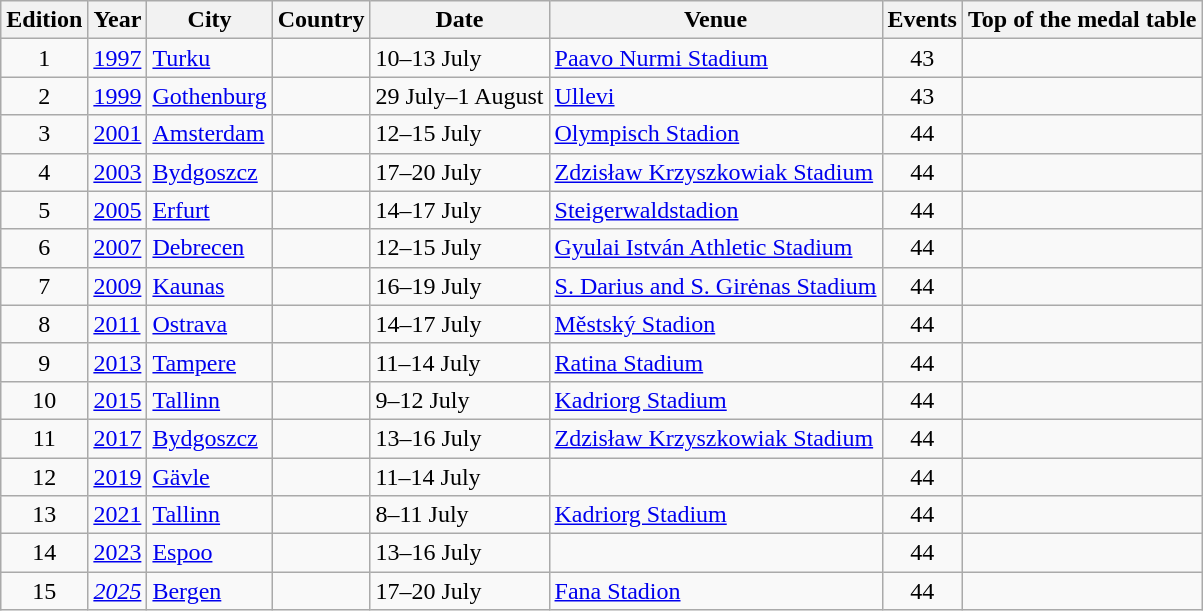<table class="wikitable" align="center">
<tr>
<th>Edition</th>
<th>Year</th>
<th>City</th>
<th>Country</th>
<th>Date</th>
<th>Venue</th>
<th>Events</th>
<th>Top of the medal table</th>
</tr>
<tr>
<td align=center>1</td>
<td><a href='#'>1997</a></td>
<td><a href='#'>Turku</a></td>
<td></td>
<td>10–13 July</td>
<td><a href='#'>Paavo Nurmi Stadium</a></td>
<td align=center>43</td>
<td></td>
</tr>
<tr>
<td align=center>2</td>
<td><a href='#'>1999</a></td>
<td><a href='#'>Gothenburg</a></td>
<td></td>
<td>29 July–1 August</td>
<td><a href='#'>Ullevi</a></td>
<td align=center>43</td>
<td></td>
</tr>
<tr>
<td align=center>3</td>
<td><a href='#'>2001</a></td>
<td><a href='#'>Amsterdam</a></td>
<td></td>
<td>12–15 July</td>
<td><a href='#'>Olympisch Stadion</a></td>
<td align=center>44</td>
<td></td>
</tr>
<tr>
<td align=center>4</td>
<td><a href='#'>2003</a></td>
<td><a href='#'>Bydgoszcz</a></td>
<td></td>
<td>17–20 July</td>
<td><a href='#'>Zdzisław Krzyszkowiak Stadium</a></td>
<td align=center>44</td>
<td></td>
</tr>
<tr>
<td align=center>5</td>
<td><a href='#'>2005</a></td>
<td><a href='#'>Erfurt</a></td>
<td></td>
<td>14–17 July</td>
<td><a href='#'>Steigerwaldstadion</a></td>
<td align=center>44</td>
<td></td>
</tr>
<tr>
<td align=center>6</td>
<td><a href='#'>2007</a></td>
<td><a href='#'>Debrecen</a></td>
<td></td>
<td>12–15 July</td>
<td><a href='#'>Gyulai István Athletic Stadium</a></td>
<td align=center>44</td>
<td></td>
</tr>
<tr>
<td align=center>7</td>
<td><a href='#'>2009</a></td>
<td><a href='#'>Kaunas</a></td>
<td></td>
<td>16–19 July</td>
<td><a href='#'>S. Darius and S. Girėnas Stadium</a></td>
<td align=center>44</td>
<td></td>
</tr>
<tr>
<td align=center>8</td>
<td><a href='#'>2011</a></td>
<td><a href='#'>Ostrava</a></td>
<td></td>
<td>14–17 July</td>
<td><a href='#'>Městský Stadion</a></td>
<td align=center>44</td>
<td></td>
</tr>
<tr>
<td align=center>9</td>
<td><a href='#'>2013</a></td>
<td><a href='#'>Tampere</a></td>
<td></td>
<td>11–14 July</td>
<td><a href='#'>Ratina Stadium</a></td>
<td align=center>44</td>
<td></td>
</tr>
<tr>
<td align=center>10</td>
<td><a href='#'>2015</a></td>
<td><a href='#'>Tallinn</a></td>
<td></td>
<td>9–12 July</td>
<td><a href='#'>Kadriorg Stadium</a></td>
<td align=center>44</td>
<td></td>
</tr>
<tr>
<td align=center>11</td>
<td><a href='#'>2017</a></td>
<td><a href='#'>Bydgoszcz</a></td>
<td></td>
<td>13–16 July</td>
<td><a href='#'>Zdzisław Krzyszkowiak Stadium</a></td>
<td align=center>44</td>
<td></td>
</tr>
<tr>
<td align=center>12</td>
<td><a href='#'>2019</a></td>
<td><a href='#'>Gävle</a></td>
<td></td>
<td>11–14 July</td>
<td></td>
<td align=center>44</td>
<td></td>
</tr>
<tr>
<td align=center>13</td>
<td><a href='#'>2021</a></td>
<td><a href='#'>Tallinn</a></td>
<td></td>
<td>8–11 July</td>
<td><a href='#'>Kadriorg Stadium</a></td>
<td align=center>44</td>
<td></td>
</tr>
<tr>
<td align=center>14</td>
<td><a href='#'>2023</a></td>
<td><a href='#'>Espoo</a></td>
<td></td>
<td>13–16 July</td>
<td></td>
<td align=center>44</td>
<td></td>
</tr>
<tr>
<td align=center>15</td>
<td><em><a href='#'>2025</a></em></td>
<td><a href='#'>Bergen</a></td>
<td></td>
<td>17–20 July</td>
<td><a href='#'>Fana Stadion</a></td>
<td align=center>44</td>
<td></td>
</tr>
</table>
